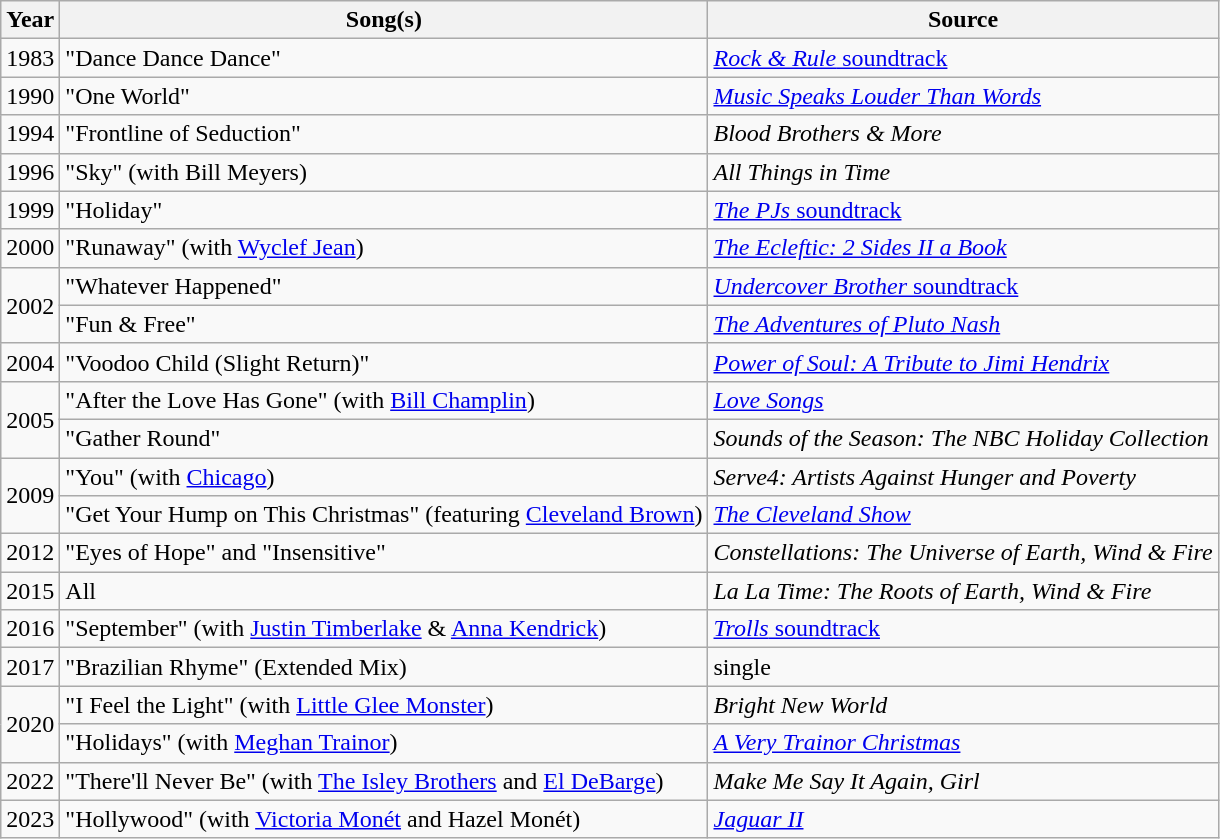<table class="wikitable">
<tr>
<th>Year</th>
<th>Song(s)</th>
<th>Source</th>
</tr>
<tr>
<td>1983</td>
<td>"Dance Dance Dance"</td>
<td><a href='#'><em>Rock & Rule</em> soundtrack</a></td>
</tr>
<tr>
<td>1990</td>
<td>"One World"</td>
<td><em><a href='#'>Music Speaks Louder Than Words</a></em></td>
</tr>
<tr>
<td>1994</td>
<td>"Frontline of Seduction"</td>
<td><em>Blood Brothers & More</em></td>
</tr>
<tr>
<td>1996</td>
<td>"Sky" (with Bill Meyers)</td>
<td><em>All Things in Time</em></td>
</tr>
<tr>
<td>1999</td>
<td>"Holiday"</td>
<td><a href='#'><em>The PJs</em> soundtrack</a></td>
</tr>
<tr>
<td>2000</td>
<td>"Runaway" (with <a href='#'>Wyclef Jean</a>)</td>
<td><em><a href='#'>The Ecleftic: 2 Sides II a Book</a></em></td>
</tr>
<tr>
<td rowspan="2">2002</td>
<td>"Whatever Happened"</td>
<td><a href='#'><em>Undercover Brother</em> soundtrack</a></td>
</tr>
<tr>
<td>"Fun & Free"</td>
<td><em><a href='#'>The Adventures of Pluto Nash</a></em></td>
</tr>
<tr>
<td>2004</td>
<td>"Voodoo Child (Slight Return)"</td>
<td><em><a href='#'>Power of Soul: A Tribute to Jimi Hendrix</a></em></td>
</tr>
<tr>
<td rowspan="2">2005</td>
<td>"After the Love Has Gone" (with <a href='#'>Bill Champlin</a>)</td>
<td><a href='#'><em>Love Songs</em></a></td>
</tr>
<tr>
<td>"Gather Round"</td>
<td><em>Sounds of the Season: The NBC Holiday Collection</em></td>
</tr>
<tr>
<td rowspan="2">2009</td>
<td>"You" (with <a href='#'>Chicago</a>)</td>
<td><em>Serve4: Artists Against Hunger and Poverty</em></td>
</tr>
<tr>
<td>"Get Your Hump on This Christmas" (featuring <a href='#'>Cleveland Brown</a>)</td>
<td><em><a href='#'>The Cleveland Show</a></em></td>
</tr>
<tr>
<td>2012</td>
<td>"Eyes of Hope" and "Insensitive"</td>
<td><em>Constellations: The Universe of Earth, Wind & Fire</em></td>
</tr>
<tr>
<td>2015</td>
<td>All</td>
<td><em>La La Time: The Roots of Earth, Wind & Fire</em></td>
</tr>
<tr>
<td>2016</td>
<td>"September" (with <a href='#'>Justin Timberlake</a> & <a href='#'>Anna Kendrick</a>)</td>
<td><a href='#'><em>Trolls</em> soundtrack</a></td>
</tr>
<tr>
<td>2017</td>
<td>"Brazilian Rhyme" (Extended Mix)</td>
<td>single</td>
</tr>
<tr>
<td rowspan="2">2020</td>
<td>"I Feel the Light" (with <a href='#'>Little Glee Monster</a>)</td>
<td><em>Bright New World</em></td>
</tr>
<tr>
<td>"Holidays" (with <a href='#'>Meghan Trainor</a>)</td>
<td><em><a href='#'>A Very Trainor Christmas</a></em></td>
</tr>
<tr>
<td>2022</td>
<td>"There'll Never Be" (with <a href='#'>The Isley Brothers</a> and <a href='#'>El DeBarge</a>)</td>
<td><em>Make Me Say It Again, Girl</em></td>
</tr>
<tr>
<td>2023</td>
<td>"Hollywood" (with <a href='#'>Victoria Monét</a> and Hazel Monét)</td>
<td><a href='#'><em>Jaguar II</em></a></td>
</tr>
</table>
